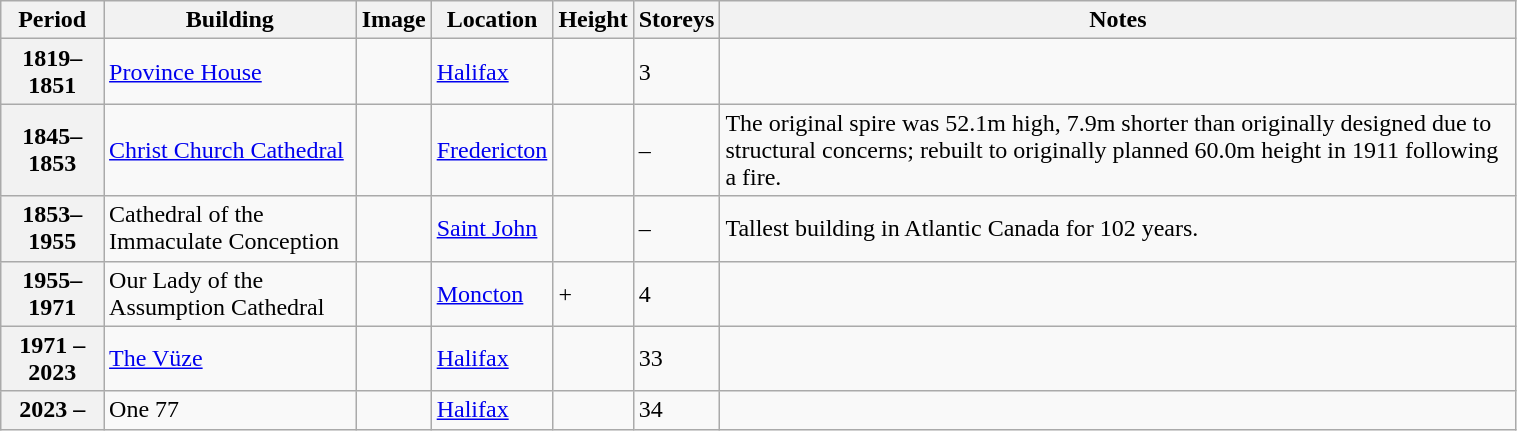<table class="wikitable sortable" width="80%">
<tr>
<th>Period</th>
<th>Building</th>
<th class="unsortable">Image</th>
<th>Location</th>
<th>Height</th>
<th>Storeys</th>
<th class="unsortable">Notes</th>
</tr>
<tr>
<th>1819–1851</th>
<td><a href='#'>Province House</a></td>
<td></td>
<td><a href='#'>Halifax</a></td>
<td></td>
<td>3</td>
<td></td>
</tr>
<tr>
<th>1845–1853</th>
<td><a href='#'>Christ Church Cathedral</a></td>
<td></td>
<td><a href='#'>Fredericton</a></td>
<td></td>
<td>–</td>
<td>The original spire was 52.1m high, 7.9m shorter than originally designed due to structural concerns; rebuilt to originally planned 60.0m height in 1911 following a fire.</td>
</tr>
<tr>
<th>1853–1955</th>
<td>Cathedral of the Immaculate Conception</td>
<td></td>
<td><a href='#'>Saint John</a></td>
<td></td>
<td>–</td>
<td>Tallest building in Atlantic Canada for 102 years.</td>
</tr>
<tr>
<th>1955–1971</th>
<td>Our Lady of the Assumption Cathedral</td>
<td></td>
<td><a href='#'>Moncton</a></td>
<td>+</td>
<td>4</td>
<td></td>
</tr>
<tr>
<th>1971 – 2023</th>
<td><a href='#'>The Vüze</a></td>
<td></td>
<td><a href='#'>Halifax</a></td>
<td></td>
<td>33</td>
<td></td>
</tr>
<tr>
<th>2023 –</th>
<td>One 77</td>
<td></td>
<td><a href='#'>Halifax</a></td>
<td></td>
<td>34</td>
<td></td>
</tr>
</table>
